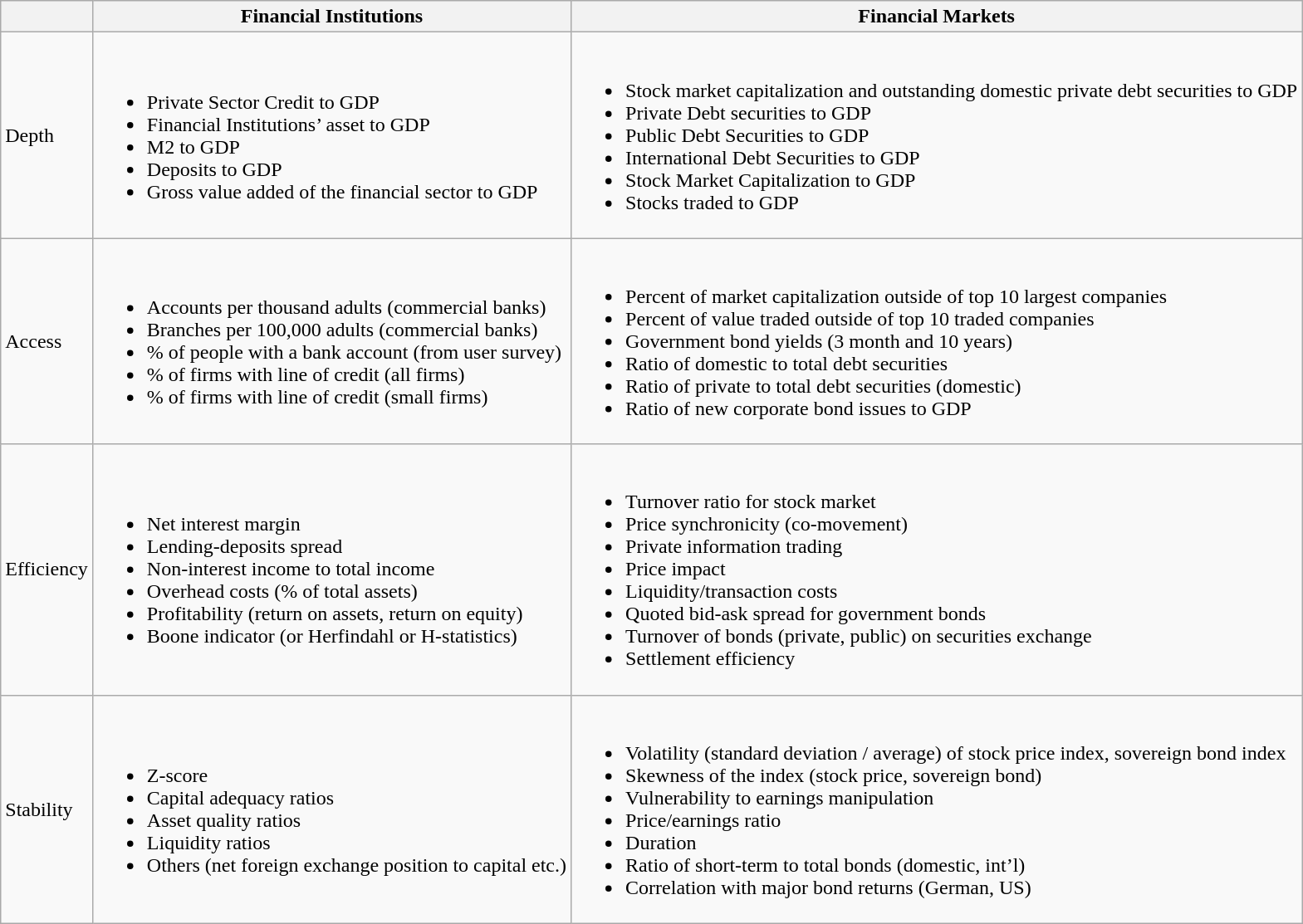<table class="wikitable">
<tr>
<th></th>
<th>Financial Institutions</th>
<th>Financial Markets</th>
</tr>
<tr>
<td>Depth</td>
<td><br><ul><li>Private Sector Credit to GDP</li><li>Financial Institutions’ asset to GDP</li><li>M2 to GDP</li><li>Deposits to GDP</li><li>Gross value added of the financial sector to GDP</li></ul></td>
<td><br><ul><li>Stock market capitalization and outstanding domestic private debt securities to GDP</li><li>Private Debt securities to GDP</li><li>Public Debt Securities to GDP</li><li>International Debt Securities to GDP</li><li>Stock Market Capitalization to GDP</li><li>Stocks traded to GDP</li></ul></td>
</tr>
<tr>
<td>Access</td>
<td><br><ul><li>Accounts per thousand adults (commercial banks)</li><li>Branches per 100,000 adults (commercial banks)</li><li>% of people with a bank account (from user survey)</li><li>% of firms with line of credit (all firms)</li><li>% of firms with line of credit (small firms)</li></ul></td>
<td><br><ul><li>Percent of market capitalization outside of top 10 largest companies</li><li>Percent of value traded outside of top 10 traded companies</li><li>Government bond yields (3 month and 10 years)</li><li>Ratio of domestic to total debt securities</li><li>Ratio of private to total debt securities (domestic)</li><li>Ratio of new corporate bond issues to GDP</li></ul></td>
</tr>
<tr>
<td>Efficiency</td>
<td><br><ul><li>Net interest margin</li><li>Lending-deposits spread</li><li>Non-interest income to total income</li><li>Overhead costs (% of total assets)</li><li>Profitability (return on assets, return on equity)</li><li>Boone indicator (or Herfindahl or H-statistics)</li></ul></td>
<td><br><ul><li>Turnover ratio for stock market</li><li>Price synchronicity (co-movement)</li><li>Private information trading</li><li>Price impact</li><li>Liquidity/transaction costs</li><li>Quoted bid-ask spread for government bonds</li><li>Turnover of bonds (private, public) on securities exchange</li><li>Settlement efficiency</li></ul></td>
</tr>
<tr>
<td>Stability</td>
<td><br><ul><li>Z-score</li><li>Capital adequacy ratios</li><li>Asset quality ratios</li><li>Liquidity ratios</li><li>Others (net foreign exchange position to capital etc.)</li></ul></td>
<td><br><ul><li>Volatility (standard deviation / average) of stock price index, sovereign bond index</li><li>Skewness of the index (stock price, sovereign bond)</li><li>Vulnerability to earnings manipulation</li><li>Price/earnings ratio</li><li>Duration</li><li>Ratio of short-term to total bonds (domestic, int’l)</li><li>Correlation with major bond returns (German, US)</li></ul></td>
</tr>
</table>
